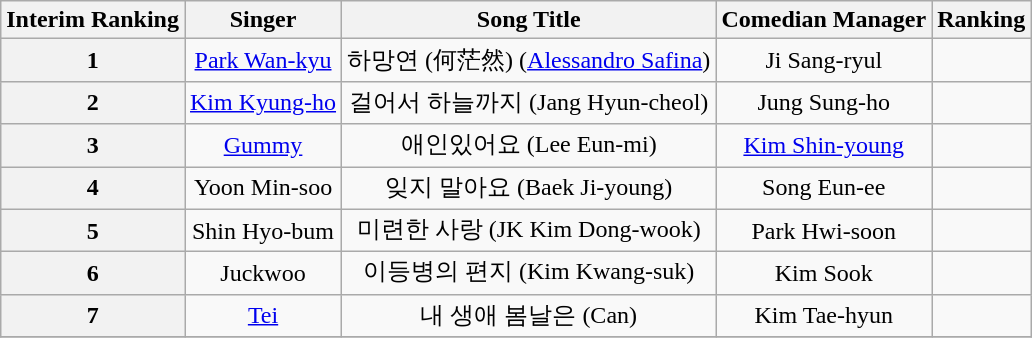<table class="wikitable">
<tr>
<th>Interim Ranking</th>
<th>Singer</th>
<th>Song Title</th>
<th>Comedian Manager</th>
<th>Ranking</th>
</tr>
<tr align="center">
<th>1</th>
<td><a href='#'>Park Wan-kyu</a></td>
<td>하망연 (何茫然) (<a href='#'>Alessandro Safina</a>)</td>
<td>Ji Sang-ryul</td>
<td></td>
</tr>
<tr align="center">
<th>2</th>
<td><a href='#'>Kim Kyung-ho</a></td>
<td>걸어서 하늘까지 (Jang Hyun-cheol)</td>
<td>Jung Sung-ho</td>
<td></td>
</tr>
<tr align="center">
<th>3</th>
<td><a href='#'>Gummy</a></td>
<td>애인있어요 (Lee Eun-mi)</td>
<td><a href='#'>Kim Shin-young</a></td>
<td></td>
</tr>
<tr align="center">
<th>4</th>
<td>Yoon Min-soo</td>
<td>잊지 말아요 (Baek Ji-young)</td>
<td>Song Eun-ee</td>
<td></td>
</tr>
<tr align="center">
<th>5</th>
<td>Shin Hyo-bum</td>
<td>미련한 사랑 (JK Kim Dong-wook)</td>
<td>Park Hwi-soon</td>
<td></td>
</tr>
<tr align="center">
<th>6</th>
<td>Juckwoo</td>
<td>이등병의 편지 (Kim Kwang-suk)</td>
<td>Kim Sook</td>
<td></td>
</tr>
<tr align="center">
<th>7</th>
<td><a href='#'>Tei</a></td>
<td>내 생애 봄날은 (Can)</td>
<td>Kim Tae-hyun</td>
<td></td>
</tr>
<tr>
</tr>
</table>
